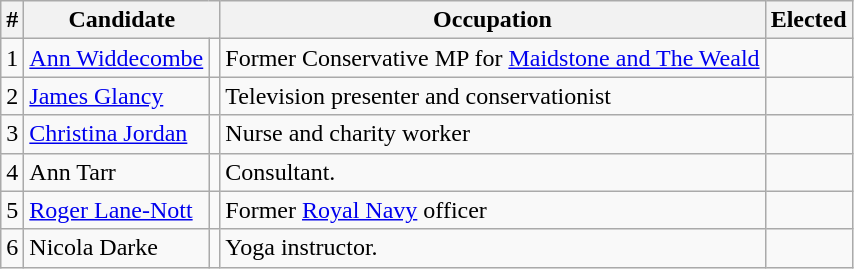<table class="wikitable">
<tr>
<th>#</th>
<th colspan="2">Candidate</th>
<th>Occupation</th>
<th>Elected</th>
</tr>
<tr>
<td>1</td>
<td><a href='#'>Ann Widdecombe</a></td>
<td></td>
<td>Former Conservative MP for <a href='#'>Maidstone and The Weald</a></td>
<td></td>
</tr>
<tr>
<td>2</td>
<td><a href='#'>James Glancy</a></td>
<td></td>
<td>Television presenter and conservationist</td>
<td></td>
</tr>
<tr>
<td>3</td>
<td><a href='#'>Christina Jordan</a></td>
<td></td>
<td>Nurse and charity worker</td>
<td></td>
</tr>
<tr>
<td>4</td>
<td>Ann Tarr</td>
<td></td>
<td>Consultant.</td>
<td></td>
</tr>
<tr>
<td>5</td>
<td><a href='#'>Roger Lane-Nott</a></td>
<td></td>
<td>Former <a href='#'>Royal Navy</a> officer</td>
<td></td>
</tr>
<tr>
<td>6</td>
<td>Nicola Darke</td>
<td></td>
<td>Yoga instructor.</td>
<td></td>
</tr>
</table>
